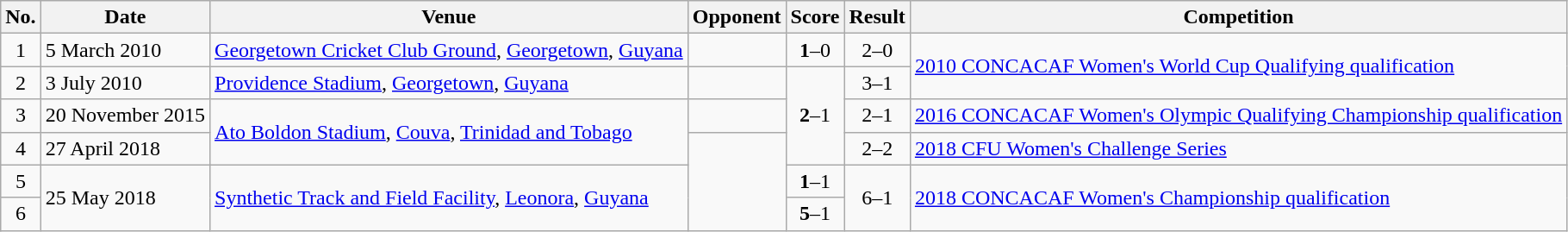<table class="wikitable">
<tr>
<th>No.</th>
<th>Date</th>
<th>Venue</th>
<th>Opponent</th>
<th>Score</th>
<th>Result</th>
<th>Competition</th>
</tr>
<tr>
<td style="text-align:center;">1</td>
<td>5 March 2010</td>
<td><a href='#'>Georgetown Cricket Club Ground</a>, <a href='#'>Georgetown</a>, <a href='#'>Guyana</a></td>
<td></td>
<td style="text-align:center;"><strong>1</strong>–0</td>
<td style="text-align:center;">2–0</td>
<td rowspan=2><a href='#'>2010 CONCACAF Women's World Cup Qualifying qualification</a></td>
</tr>
<tr>
<td style="text-align:center;">2</td>
<td>3 July 2010</td>
<td><a href='#'>Providence Stadium</a>, <a href='#'>Georgetown</a>, <a href='#'>Guyana</a></td>
<td></td>
<td rowspan=3 style="text-align:center;"><strong>2</strong>–1</td>
<td style="text-align:center;">3–1</td>
</tr>
<tr>
<td style="text-align:center;">3</td>
<td>20 November 2015</td>
<td rowspan=2><a href='#'>Ato Boldon Stadium</a>, <a href='#'>Couva</a>, <a href='#'>Trinidad and Tobago</a></td>
<td></td>
<td style="text-align:center;">2–1</td>
<td><a href='#'>2016 CONCACAF Women's Olympic Qualifying Championship qualification</a></td>
</tr>
<tr>
<td style="text-align:center;">4</td>
<td>27 April 2018</td>
<td rowspan=3></td>
<td style="text-align:center;">2–2</td>
<td><a href='#'>2018 CFU Women's Challenge Series</a></td>
</tr>
<tr>
<td style="text-align:center;">5</td>
<td rowspan=2>25 May 2018</td>
<td rowspan=2><a href='#'>Synthetic Track and Field Facility</a>, <a href='#'>Leonora</a>, <a href='#'>Guyana</a></td>
<td style="text-align:center;"><strong>1</strong>–1</td>
<td rowspan=2 style="text-align:center;">6–1</td>
<td rowspan=2><a href='#'>2018 CONCACAF Women's Championship qualification</a></td>
</tr>
<tr style="text-align:center;">
<td>6</td>
<td><strong>5</strong>–1</td>
</tr>
</table>
